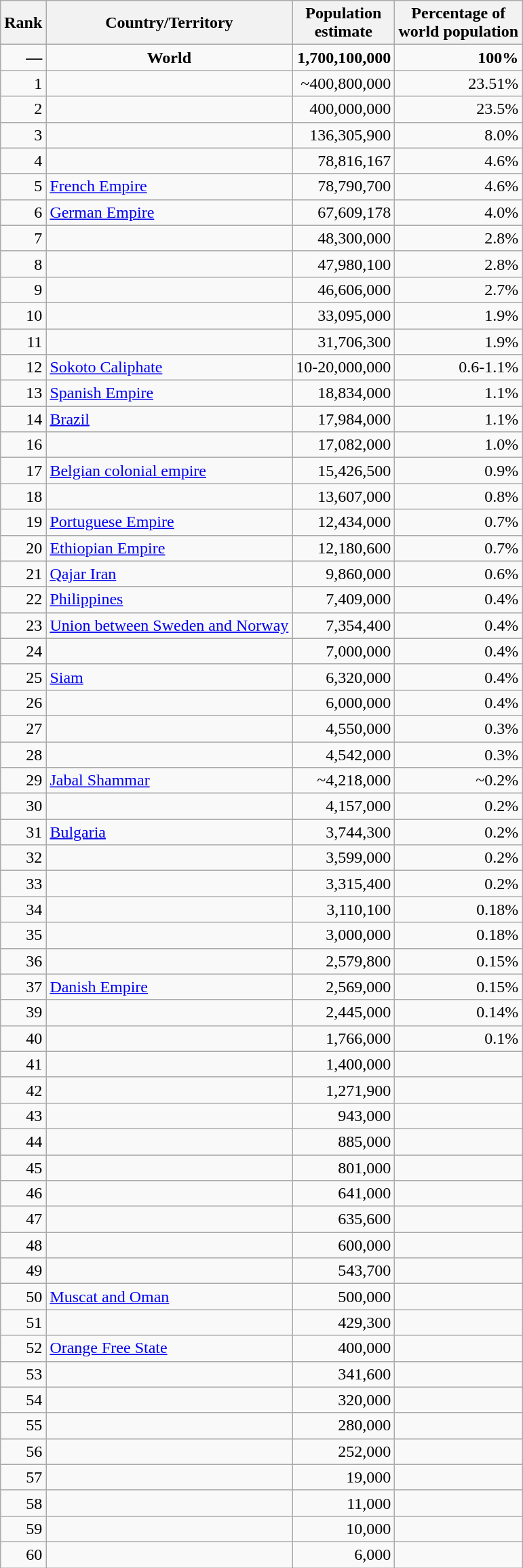<table class="wikitable sortable sticky-header" style="text-align:right">
<tr>
<th>Rank</th>
<th>Country/Territory</th>
<th>Population<br> estimate</th>
<th>Percentage of<br>world population</th>
</tr>
<tr class="sorttop" style="font-weight: bold;">
<td>—</td>
<td align=center>World</td>
<td>1,700,100,000</td>
<td>100%</td>
</tr>
<tr>
<td>1</td>
<td align=left></td>
<td>~400,800,000</td>
<td>23.51%</td>
</tr>
<tr>
<td>2</td>
<td align="left"></td>
<td>400,000,000</td>
<td>23.5%</td>
</tr>
<tr>
<td>3</td>
<td align="left"> </td>
<td>136,305,900</td>
<td>8.0%</td>
</tr>
<tr>
<td>4</td>
<td align="left"></td>
<td>78,816,167</td>
<td>4.6%</td>
</tr>
<tr>
<td>5</td>
<td align="left"> <a href='#'>French Empire</a><br></td>
<td>78,790,700</td>
<td>4.6%</td>
</tr>
<tr>
<td>6</td>
<td align="left"><a href='#'>German Empire</a></td>
<td>67,609,178</td>
<td>4.0%</td>
</tr>
<tr>
<td>7</td>
<td align="left"></td>
<td>48,300,000 </td>
<td>2.8%</td>
</tr>
<tr>
<td>8</td>
<td align="left"></td>
<td>47,980,100</td>
<td>2.8%</td>
</tr>
<tr>
<td>9</td>
<td align="left"></td>
<td>46,606,000</td>
<td>2.7%</td>
</tr>
<tr>
<td>10</td>
<td align="left"></td>
<td>33,095,000</td>
<td>1.9%</td>
</tr>
<tr>
<td>11</td>
<td align="left"></td>
<td>31,706,300</td>
<td>1.9%</td>
</tr>
<tr>
<td>12</td>
<td align="left"> <a href='#'>Sokoto Caliphate</a></td>
<td>10-20,000,000</td>
<td>0.6-1.1%</td>
</tr>
<tr>
<td>13</td>
<td align="left"> <a href='#'>Spanish Empire</a></td>
<td>18,834,000</td>
<td>1.1%</td>
</tr>
<tr>
<td>14</td>
<td align="left"> <a href='#'>Brazil</a></td>
<td>17,984,000</td>
<td>1.1%</td>
</tr>
<tr>
<td>16</td>
<td align="left"></td>
<td>17,082,000</td>
<td>1.0%</td>
</tr>
<tr>
<td>17</td>
<td align="left"><a href='#'>Belgian colonial empire</a><br></td>
<td>15,426,500</td>
<td>0.9%</td>
</tr>
<tr>
<td>18</td>
<td align="left"></td>
<td>13,607,000</td>
<td>0.8%</td>
</tr>
<tr>
<td>19</td>
<td align="left"> <a href='#'>Portuguese Empire</a></td>
<td>12,434,000</td>
<td>0.7%</td>
</tr>
<tr>
<td>20</td>
<td align="left"> <a href='#'>Ethiopian Empire</a></td>
<td>12,180,600</td>
<td>0.7%</td>
</tr>
<tr>
<td>21</td>
<td align="left"> <a href='#'>Qajar Iran</a></td>
<td>9,860,000</td>
<td>0.6%</td>
</tr>
<tr>
<td>22</td>
<td align="left"> <a href='#'>Philippines</a></td>
<td>7,409,000</td>
<td>0.4%</td>
</tr>
<tr>
<td>23</td>
<td align="left"> <a href='#'>Union between Sweden and Norway</a><br></td>
<td>7,354,400</td>
<td>0.4%</td>
</tr>
<tr>
<td>24</td>
<td align="left"></td>
<td>7,000,000</td>
<td>0.4%</td>
</tr>
<tr>
<td>25</td>
<td align="left"> <a href='#'>Siam</a></td>
<td>6,320,000</td>
<td>0.4%</td>
</tr>
<tr>
<td>26</td>
<td align="left"></td>
<td>6,000,000</td>
<td>0.4%</td>
</tr>
<tr>
<td>27</td>
<td align="left"></td>
<td>4,550,000</td>
<td>0.3%</td>
</tr>
<tr>
<td>28</td>
<td align="left"></td>
<td>4,542,000</td>
<td>0.3%</td>
</tr>
<tr>
<td>29</td>
<td align="left"> <a href='#'>Jabal Shammar</a></td>
<td>~4,218,000</td>
<td>~0.2%</td>
</tr>
<tr>
<td>30</td>
<td align="left"></td>
<td>4,157,000</td>
<td>0.2%</td>
</tr>
<tr>
<td>31</td>
<td align="left"> <a href='#'>Bulgaria</a></td>
<td>3,744,300</td>
<td>0.2%</td>
</tr>
<tr>
<td>32</td>
<td align="left"></td>
<td>3,599,000</td>
<td>0.2%</td>
</tr>
<tr>
<td>33</td>
<td align="left"></td>
<td>3,315,400</td>
<td>0.2%</td>
</tr>
<tr>
<td>34</td>
<td align="left"></td>
<td>3,110,100</td>
<td>0.18%</td>
</tr>
<tr>
<td>35</td>
<td align="left"></td>
<td>3,000,000</td>
<td>0.18%</td>
</tr>
<tr>
<td>36</td>
<td align="left"></td>
<td>2,579,800</td>
<td>0.15%</td>
</tr>
<tr>
<td>37</td>
<td align="left"> <a href='#'>Danish Empire</a></td>
<td>2,569,000</td>
<td>0.15%</td>
</tr>
<tr>
<td>39</td>
<td align="left"></td>
<td>2,445,000</td>
<td>0.14%</td>
</tr>
<tr>
<td>40</td>
<td align="left"></td>
<td>1,766,000</td>
<td>0.1%</td>
</tr>
<tr>
<td>41</td>
<td align="left"></td>
<td>1,400,000</td>
<td></td>
</tr>
<tr>
<td>42</td>
<td align="left"></td>
<td>1,271,900</td>
<td></td>
</tr>
<tr>
<td>43</td>
<td align="left"></td>
<td>943,000</td>
<td></td>
</tr>
<tr>
<td>44</td>
<td align="left"></td>
<td>885,000</td>
<td></td>
</tr>
<tr>
<td>45</td>
<td align="left"></td>
<td>801,000</td>
<td></td>
</tr>
<tr>
<td>46</td>
<td align="left"></td>
<td>641,000</td>
<td></td>
</tr>
<tr>
<td>47</td>
<td align="left"></td>
<td>635,600</td>
<td></td>
</tr>
<tr>
<td>48</td>
<td align="left"></td>
<td>600,000</td>
<td></td>
</tr>
<tr>
<td>49</td>
<td align="left"></td>
<td>543,700</td>
<td></td>
</tr>
<tr>
<td>50</td>
<td align="left"> <a href='#'>Muscat and Oman</a></td>
<td>500,000</td>
<td></td>
</tr>
<tr>
<td>51</td>
<td align="left"></td>
<td>429,300</td>
<td></td>
</tr>
<tr>
<td>52</td>
<td align="left"> <a href='#'>Orange Free State</a></td>
<td>400,000</td>
<td></td>
</tr>
<tr>
<td>53</td>
<td align="left"></td>
<td>341,600</td>
<td></td>
</tr>
<tr>
<td>54</td>
<td align="left"></td>
<td>320,000</td>
<td></td>
</tr>
<tr>
<td>55</td>
<td align="left"></td>
<td>280,000</td>
<td></td>
</tr>
<tr>
<td>56</td>
<td align="left"></td>
<td>252,000</td>
<td></td>
</tr>
<tr>
<td>57</td>
<td align="left"></td>
<td>19,000</td>
<td></td>
</tr>
<tr>
<td>58</td>
<td align="left"></td>
<td>11,000</td>
<td></td>
</tr>
<tr>
<td>59</td>
<td align="left"></td>
<td>10,000</td>
<td></td>
</tr>
<tr>
<td>60</td>
<td align="left"></td>
<td>6,000</td>
<td></td>
</tr>
</table>
